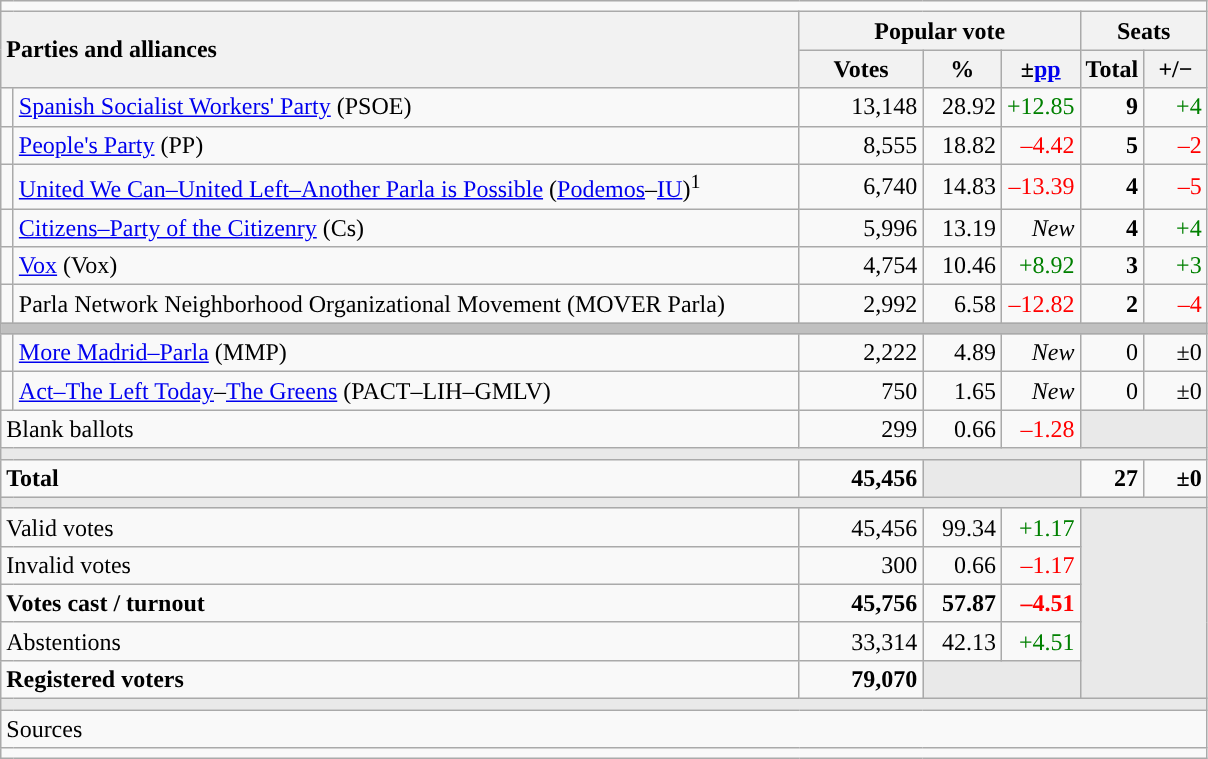<table class="wikitable" style="text-align:right;">
<tr>
<td colspan="7"></td>
</tr>
<tr>
<th style="text-align:left;" rowspan="2" colspan="2" width="525">Parties and alliances</th>
<th colspan="3">Popular vote</th>
<th colspan="2">Seats</th>
</tr>
<tr>
<th width="75">Votes</th>
<th width="45">%</th>
<th width="45">±<a href='#'>pp</a></th>
<th width="35">Total</th>
<th width="35">+/−</th>
</tr>
<tr>
<td width="1" style="color:inherit;background:"></td>
<td align="left"><a href='#'>Spanish Socialist Workers' Party</a> (PSOE)</td>
<td>13,148</td>
<td>28.92</td>
<td style="color:green;">+12.85</td>
<td><strong>9</strong></td>
<td style="color:green;">+4</td>
</tr>
<tr>
<td style="color:inherit;background:"></td>
<td align="left"><a href='#'>People's Party</a> (PP)</td>
<td>8,555</td>
<td>18.82</td>
<td style="color:red;">–4.42</td>
<td><strong>5</strong></td>
<td style="color:red;">–2</td>
</tr>
<tr>
<td style="color:inherit;background:"></td>
<td align="left"><a href='#'>United We Can–United Left–Another Parla is Possible</a> (<a href='#'>Podemos</a>–<a href='#'>IU</a>)<sup>1</sup></td>
<td>6,740</td>
<td>14.83</td>
<td style="color:red;">–13.39</td>
<td><strong>4</strong></td>
<td style="color:red;">–5</td>
</tr>
<tr>
<td style="color:inherit;background:"></td>
<td align="left"><a href='#'>Citizens–Party of the Citizenry</a> (Cs)</td>
<td>5,996</td>
<td>13.19</td>
<td><em>New</em></td>
<td><strong>4</strong></td>
<td style="color:green;">+4</td>
</tr>
<tr>
<td style="color:inherit;background:"></td>
<td align="left"><a href='#'>Vox</a> (Vox)</td>
<td>4,754</td>
<td>10.46</td>
<td style="color:green;">+8.92</td>
<td><strong>3</strong></td>
<td style="color:green;">+3</td>
</tr>
<tr>
<td style="color:inherit;background:"></td>
<td align="left">Parla Network Neighborhood Organizational Movement (MOVER Parla)</td>
<td>2,992</td>
<td>6.58</td>
<td style="color:red;">–12.82</td>
<td><strong>2</strong></td>
<td style="color:red;">–4</td>
</tr>
<tr>
<td colspan="7" bgcolor="#C0C0C0"></td>
</tr>
<tr>
<td style="color:inherit;background:"></td>
<td align="left"><a href='#'>More Madrid–Parla</a> (MMP)</td>
<td>2,222</td>
<td>4.89</td>
<td><em>New</em></td>
<td>0</td>
<td>±0</td>
</tr>
<tr>
<td style="color:inherit;background:"></td>
<td align="left"><a href='#'>Act–The Left Today</a>–<a href='#'>The Greens</a> (PACT–LIH–GMLV)</td>
<td>750</td>
<td>1.65</td>
<td><em>New</em></td>
<td>0</td>
<td>±0</td>
</tr>
<tr>
<td align="left" colspan="2">Blank ballots</td>
<td>299</td>
<td>0.66</td>
<td style="color:red;">–1.28</td>
<td bgcolor="#E9E9E9" colspan="2"></td>
</tr>
<tr>
<td colspan="7" bgcolor="#E9E9E9"></td>
</tr>
<tr style="font-weight:bold;">
<td align="left" colspan="2">Total</td>
<td>45,456</td>
<td bgcolor="#E9E9E9" colspan="2"></td>
<td>27</td>
<td>±0</td>
</tr>
<tr>
<td colspan="7" bgcolor="#E9E9E9"></td>
</tr>
<tr>
<td align="left" colspan="2">Valid votes</td>
<td>45,456</td>
<td>99.34</td>
<td style="color:green;">+1.17</td>
<td bgcolor="#E9E9E9" colspan="2" rowspan="5"></td>
</tr>
<tr>
<td align="left" colspan="2">Invalid votes</td>
<td>300</td>
<td>0.66</td>
<td style="color:red;">–1.17</td>
</tr>
<tr style="font-weight:bold;">
<td align="left" colspan="2">Votes cast / turnout</td>
<td>45,756</td>
<td>57.87</td>
<td style="color:red;">–4.51</td>
</tr>
<tr>
<td align="left" colspan="2">Abstentions</td>
<td>33,314</td>
<td>42.13</td>
<td style="color:green;">+4.51</td>
</tr>
<tr style="font-weight:bold;">
<td align="left" colspan="2">Registered voters</td>
<td>79,070</td>
<td bgcolor="#E9E9E9" colspan="2"></td>
</tr>
<tr>
<td colspan="7" bgcolor="#E9E9E9"></td>
</tr>
<tr>
<td align="left" colspan="7">Sources</td>
</tr>
<tr>
<td colspan="7" style="text-align:left; max-width:790px;"></td>
</tr>
</table>
